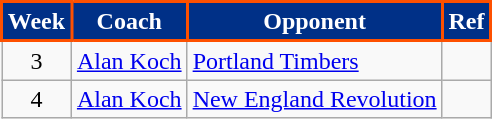<table class=wikitable>
<tr>
<th style="background:#003087; color:#FFFFFF; border:2px solid #FE5000;" scope="col">Week</th>
<th style="background:#003087; color:#FFFFFF; border:2px solid #FE5000;" scope="col">Coach</th>
<th style="background:#003087; color:#FFFFFF; border:2px solid #FE5000;" scope="col">Opponent</th>
<th style="background:#003087; color:#FFFFFF; border:2px solid #FE5000;" scope="col">Ref</th>
</tr>
<tr>
<td align=center>3</td>
<td> <a href='#'>Alan Koch</a></td>
<td><a href='#'>Portland Timbers</a></td>
<td></td>
</tr>
<tr>
<td align=center>4</td>
<td> <a href='#'>Alan Koch</a></td>
<td><a href='#'>New England Revolution</a></td>
<td></td>
</tr>
</table>
